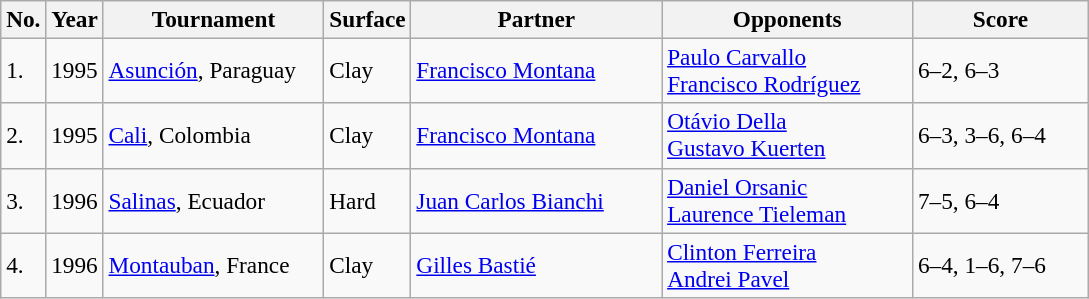<table class="sortable wikitable" style=font-size:97%>
<tr>
<th>No.</th>
<th>Year</th>
<th style="width:140px">Tournament</th>
<th style="width:50px">Surface</th>
<th style="width:160px">Partner</th>
<th style="width:160px">Opponents</th>
<th style="width:110px" class="unsortable">Score</th>
</tr>
<tr>
<td>1.</td>
<td>1995</td>
<td><a href='#'>Asunción</a>, Paraguay</td>
<td>Clay</td>
<td> <a href='#'>Francisco Montana</a></td>
<td> <a href='#'>Paulo Carvallo</a><br> <a href='#'>Francisco Rodríguez</a></td>
<td>6–2, 6–3</td>
</tr>
<tr>
<td>2.</td>
<td>1995</td>
<td><a href='#'>Cali</a>, Colombia</td>
<td>Clay</td>
<td> <a href='#'>Francisco Montana</a></td>
<td> <a href='#'>Otávio Della</a><br> <a href='#'>Gustavo Kuerten</a></td>
<td>6–3, 3–6, 6–4</td>
</tr>
<tr>
<td>3.</td>
<td>1996</td>
<td><a href='#'>Salinas</a>, Ecuador</td>
<td>Hard</td>
<td> <a href='#'>Juan Carlos Bianchi</a></td>
<td> <a href='#'>Daniel Orsanic</a><br> <a href='#'>Laurence Tieleman</a></td>
<td>7–5, 6–4</td>
</tr>
<tr>
<td>4.</td>
<td>1996</td>
<td><a href='#'>Montauban</a>, France</td>
<td>Clay</td>
<td> <a href='#'>Gilles Bastié</a></td>
<td> <a href='#'>Clinton Ferreira</a><br> <a href='#'>Andrei Pavel</a></td>
<td>6–4, 1–6, 7–6</td>
</tr>
</table>
